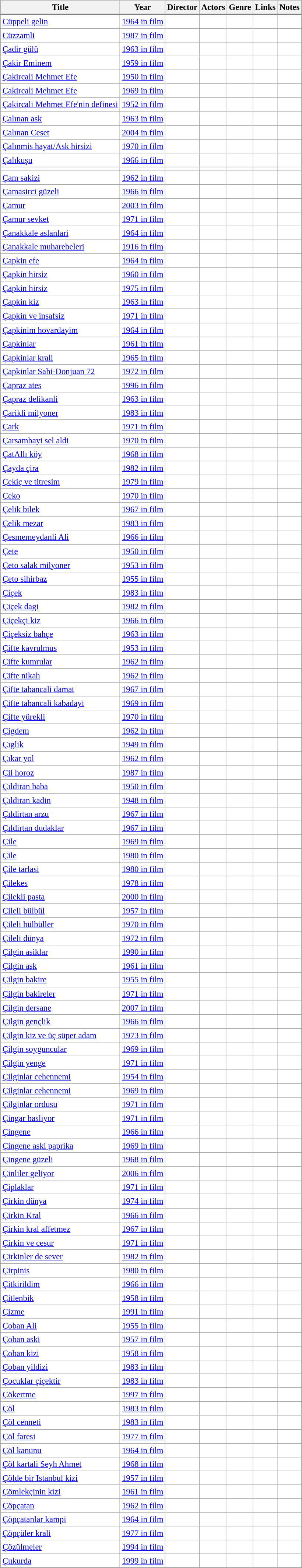<table class="sortable wikitable" align=left border=1 cellpadding=6 cellspacing=0 style="margin: 0 0 0 1em; background: #ffffff; border: 1px #aaaaaa solid; border-collapse: collapse; text-align:left; font-size: 95%;">
<tr style="text-align:center; background: #efefef; border-bottom:2px solid gray;">
<th>Title</th>
<th>Year</th>
<th>Director</th>
<th>Actors</th>
<th>Genre</th>
<th>Links</th>
<th>Notes</th>
</tr>
<tr>
<td><a href='#'>Cüppeli gelin</a></td>
<td><a href='#'>1964 in film</a></td>
<td></td>
<td></td>
<td></td>
<td></td>
<td></td>
</tr>
<tr>
<td><a href='#'>Cüzzamli</a></td>
<td><a href='#'>1987 in film</a></td>
<td></td>
<td></td>
<td></td>
<td></td>
<td></td>
</tr>
<tr>
<td><a href='#'>Çadir gülü</a></td>
<td><a href='#'>1963 in film</a></td>
<td></td>
<td></td>
<td></td>
<td></td>
<td></td>
</tr>
<tr>
<td><a href='#'>Çakir Eminem</a></td>
<td><a href='#'>1959 in film</a></td>
<td></td>
<td></td>
<td></td>
<td></td>
<td></td>
</tr>
<tr>
<td><a href='#'>Çakircali Mehmet Efe</a></td>
<td><a href='#'>1950 in film</a></td>
<td></td>
<td></td>
<td></td>
<td></td>
<td></td>
</tr>
<tr>
<td><a href='#'>Çakircali Mehmet Efe</a></td>
<td><a href='#'>1969 in film</a></td>
<td></td>
<td></td>
<td></td>
<td></td>
<td></td>
</tr>
<tr>
<td><a href='#'>Çakircali Mehmet Efe'nin definesi</a></td>
<td><a href='#'>1952 in film</a></td>
<td></td>
<td></td>
<td></td>
<td></td>
<td></td>
</tr>
<tr>
<td><a href='#'>Çalınan ask</a></td>
<td><a href='#'>1963 in film</a></td>
<td></td>
<td></td>
<td></td>
<td></td>
<td></td>
</tr>
<tr>
<td><a href='#'>Çalınan Ceset</a></td>
<td><a href='#'>2004 in film</a></td>
<td></td>
<td></td>
<td></td>
<td></td>
<td></td>
</tr>
<tr>
<td><a href='#'>Çalınmis hayat/Ask hirsizi</a></td>
<td><a href='#'>1970 in film</a></td>
<td></td>
<td></td>
<td></td>
<td></td>
<td></td>
</tr>
<tr>
<td><a href='#'>Çalıkuşu</a></td>
<td><a href='#'>1966 in film</a></td>
<td></td>
<td></td>
<td></td>
<td></td>
<td></td>
</tr>
<tr>
</tr>
<tr>
<td></td>
<td></td>
<td></td>
<td></td>
<td></td>
<td></td>
</tr>
<tr>
<td><a href='#'>Çam sakizi</a></td>
<td><a href='#'>1962 in film</a></td>
<td></td>
<td></td>
<td></td>
<td></td>
<td></td>
</tr>
<tr>
<td><a href='#'>Çamasirci güzeli</a></td>
<td><a href='#'>1966 in film</a></td>
<td></td>
<td></td>
<td></td>
<td></td>
<td></td>
</tr>
<tr>
<td><a href='#'>Çamur</a></td>
<td><a href='#'>2003 in film</a></td>
<td></td>
<td></td>
<td></td>
<td></td>
<td></td>
</tr>
<tr>
<td><a href='#'>Çamur sevket</a></td>
<td><a href='#'>1971 in film</a></td>
<td></td>
<td></td>
<td></td>
<td></td>
<td></td>
</tr>
<tr>
<td><a href='#'>Çanakkale aslanlari</a></td>
<td><a href='#'>1964 in film</a></td>
<td></td>
<td></td>
<td></td>
<td></td>
<td></td>
</tr>
<tr>
<td><a href='#'>Çanakkale muharebeleri</a></td>
<td><a href='#'>1916 in film</a></td>
<td></td>
<td></td>
<td></td>
<td></td>
<td></td>
</tr>
<tr>
<td><a href='#'>Çapkin efe</a></td>
<td><a href='#'>1964 in film</a></td>
<td></td>
<td></td>
<td></td>
<td></td>
<td></td>
</tr>
<tr>
<td><a href='#'>Çapkin hirsiz</a></td>
<td><a href='#'>1960 in film</a></td>
<td></td>
<td></td>
<td></td>
<td></td>
<td></td>
</tr>
<tr>
<td><a href='#'>Çapkin hirsiz</a></td>
<td><a href='#'>1975 in film</a></td>
<td></td>
<td></td>
<td></td>
<td></td>
<td></td>
</tr>
<tr>
<td><a href='#'>Çapkin kiz</a></td>
<td><a href='#'>1963 in film</a></td>
<td></td>
<td></td>
<td></td>
<td></td>
<td></td>
</tr>
<tr>
<td><a href='#'>Çapkin ve insafsiz</a></td>
<td><a href='#'>1971 in film</a></td>
<td></td>
<td></td>
<td></td>
<td></td>
<td></td>
</tr>
<tr>
<td><a href='#'>Çapkinim hovardayim</a></td>
<td><a href='#'>1964 in film</a></td>
<td></td>
<td></td>
<td></td>
<td></td>
<td></td>
</tr>
<tr>
<td><a href='#'>Çapkinlar</a></td>
<td><a href='#'>1961 in film</a></td>
<td></td>
<td></td>
<td></td>
<td></td>
<td></td>
</tr>
<tr>
<td><a href='#'>Çapkinlar krali</a></td>
<td><a href='#'>1965 in film</a></td>
<td></td>
<td></td>
<td></td>
<td></td>
<td></td>
</tr>
<tr>
<td><a href='#'>Çapkinlar Sahi-Donjuan 72</a></td>
<td><a href='#'>1972 in film</a></td>
<td></td>
<td></td>
<td></td>
<td></td>
<td></td>
</tr>
<tr>
<td><a href='#'>Çapraz ates</a></td>
<td><a href='#'>1996 in film</a></td>
<td></td>
<td></td>
<td></td>
<td></td>
<td></td>
</tr>
<tr>
<td><a href='#'>Çapraz delikanli</a></td>
<td><a href='#'>1963 in film</a></td>
<td></td>
<td></td>
<td></td>
<td></td>
<td></td>
</tr>
<tr>
<td><a href='#'>Çarikli milyoner</a></td>
<td><a href='#'>1983 in film</a></td>
<td></td>
<td></td>
<td></td>
<td></td>
<td></td>
</tr>
<tr>
<td><a href='#'>Çark</a></td>
<td><a href='#'>1971 in film</a></td>
<td></td>
<td></td>
<td></td>
<td></td>
<td></td>
</tr>
<tr>
<td><a href='#'>Çarsambayi sel aldi</a></td>
<td><a href='#'>1970 in film</a></td>
<td></td>
<td></td>
<td></td>
<td></td>
<td></td>
</tr>
<tr>
<td><a href='#'>ÇatAllı köy</a></td>
<td><a href='#'>1968 in film</a></td>
<td></td>
<td></td>
<td></td>
<td></td>
<td></td>
</tr>
<tr>
<td><a href='#'>Çayda çira</a></td>
<td><a href='#'>1982 in film</a></td>
<td></td>
<td></td>
<td></td>
<td></td>
<td></td>
</tr>
<tr>
<td><a href='#'>Çekiç ve titresim</a></td>
<td><a href='#'>1979 in film</a></td>
<td></td>
<td></td>
<td></td>
<td></td>
<td></td>
</tr>
<tr>
<td><a href='#'>Çeko</a></td>
<td><a href='#'>1970 in film</a></td>
<td></td>
<td></td>
<td></td>
<td></td>
<td></td>
</tr>
<tr>
<td><a href='#'>Çelik bilek</a></td>
<td><a href='#'>1967 in film</a></td>
<td></td>
<td></td>
<td></td>
<td></td>
<td></td>
</tr>
<tr>
<td><a href='#'>Çelik mezar</a></td>
<td><a href='#'>1983 in film</a></td>
<td></td>
<td></td>
<td></td>
<td></td>
<td></td>
</tr>
<tr>
<td><a href='#'>Çesmemeydanli Ali</a></td>
<td><a href='#'>1966 in film</a></td>
<td></td>
<td></td>
<td></td>
<td></td>
<td></td>
</tr>
<tr>
<td><a href='#'>Çete</a></td>
<td><a href='#'>1950 in film</a></td>
<td></td>
<td></td>
<td></td>
<td></td>
<td></td>
</tr>
<tr>
<td><a href='#'>Çeto salak milyoner</a></td>
<td><a href='#'>1953 in film</a></td>
<td></td>
<td></td>
<td></td>
<td></td>
<td></td>
</tr>
<tr>
<td><a href='#'>Çeto sihirbaz</a></td>
<td><a href='#'>1955 in film</a></td>
<td></td>
<td></td>
<td></td>
<td></td>
<td></td>
</tr>
<tr>
<td><a href='#'>Çiçek</a></td>
<td><a href='#'>1983 in film</a></td>
<td></td>
<td></td>
<td></td>
<td></td>
<td></td>
</tr>
<tr>
<td><a href='#'>Çiçek dagi</a></td>
<td><a href='#'>1982 in film</a></td>
<td></td>
<td></td>
<td></td>
<td></td>
<td></td>
</tr>
<tr>
<td><a href='#'>Çiçekçi kiz</a></td>
<td><a href='#'>1966 in film</a></td>
<td></td>
<td></td>
<td></td>
<td></td>
<td></td>
</tr>
<tr>
<td><a href='#'>Çiçeksiz bahçe</a></td>
<td><a href='#'>1963 in film</a></td>
<td></td>
<td></td>
<td></td>
<td></td>
<td></td>
</tr>
<tr>
<td><a href='#'>Çifte kavrulmus</a></td>
<td><a href='#'>1953 in film</a></td>
<td></td>
<td></td>
<td></td>
<td></td>
<td></td>
</tr>
<tr>
<td><a href='#'>Çifte kumrular</a></td>
<td><a href='#'>1962 in film</a></td>
<td></td>
<td></td>
<td></td>
<td></td>
<td></td>
</tr>
<tr>
<td><a href='#'>Çifte nikah</a></td>
<td><a href='#'>1962 in film</a></td>
<td></td>
<td></td>
<td></td>
<td></td>
<td></td>
</tr>
<tr>
<td><a href='#'>Çifte tabancali damat</a></td>
<td><a href='#'>1967 in film</a></td>
<td></td>
<td></td>
<td></td>
<td></td>
<td></td>
</tr>
<tr>
<td><a href='#'>Çifte tabancali kabadayi</a></td>
<td><a href='#'>1969 in film</a></td>
<td></td>
<td></td>
<td></td>
<td></td>
<td></td>
</tr>
<tr>
<td><a href='#'>Çifte yürekli</a></td>
<td><a href='#'>1970 in film</a></td>
<td></td>
<td></td>
<td></td>
<td></td>
<td></td>
</tr>
<tr>
<td><a href='#'>Çigdem</a></td>
<td><a href='#'>1962 in film</a></td>
<td></td>
<td></td>
<td></td>
<td></td>
<td></td>
</tr>
<tr>
<td><a href='#'>Çıglik</a></td>
<td><a href='#'>1949 in film</a></td>
<td></td>
<td></td>
<td></td>
<td></td>
<td></td>
</tr>
<tr>
<td><a href='#'>Çıkar yol</a></td>
<td><a href='#'>1962 in film</a></td>
<td></td>
<td></td>
<td></td>
<td></td>
<td></td>
</tr>
<tr>
<td><a href='#'>Çil horoz</a></td>
<td><a href='#'>1987 in film</a></td>
<td></td>
<td></td>
<td></td>
<td></td>
<td></td>
</tr>
<tr>
<td><a href='#'>Çıldiran baba</a></td>
<td><a href='#'>1950 in film</a></td>
<td></td>
<td></td>
<td></td>
<td></td>
<td></td>
</tr>
<tr>
<td><a href='#'>Çıldiran kadin</a></td>
<td><a href='#'>1948 in film</a></td>
<td></td>
<td></td>
<td></td>
<td></td>
<td></td>
</tr>
<tr>
<td><a href='#'>Çıldirtan arzu</a></td>
<td><a href='#'>1967 in film</a></td>
<td></td>
<td></td>
<td></td>
<td></td>
<td></td>
</tr>
<tr>
<td><a href='#'>Çıldirtan dudaklar</a></td>
<td><a href='#'>1967 in film</a></td>
<td></td>
<td></td>
<td></td>
<td></td>
<td></td>
</tr>
<tr>
<td><a href='#'>Çile</a></td>
<td><a href='#'>1969 in film</a></td>
<td></td>
<td></td>
<td></td>
<td></td>
<td></td>
</tr>
<tr>
<td><a href='#'>Çile</a></td>
<td><a href='#'>1980 in film</a></td>
<td></td>
<td></td>
<td></td>
<td></td>
<td></td>
</tr>
<tr>
<td><a href='#'>Çile tarlasi</a></td>
<td><a href='#'>1980 in film</a></td>
<td></td>
<td></td>
<td></td>
<td></td>
<td></td>
</tr>
<tr>
<td><a href='#'>Çilekes</a></td>
<td><a href='#'>1978 in film</a></td>
<td></td>
<td></td>
<td></td>
<td></td>
<td></td>
</tr>
<tr>
<td><a href='#'>Çilekli pasta</a></td>
<td><a href='#'>2000 in film</a></td>
<td></td>
<td></td>
<td></td>
<td></td>
<td></td>
</tr>
<tr>
<td><a href='#'>Çileli bülbül</a></td>
<td><a href='#'>1957 in film</a></td>
<td></td>
<td></td>
<td></td>
<td></td>
<td></td>
</tr>
<tr>
<td><a href='#'>Çileli bülbüller</a></td>
<td><a href='#'>1970 in film</a></td>
<td></td>
<td></td>
<td></td>
<td></td>
<td></td>
</tr>
<tr>
<td><a href='#'>Çileli dünya</a></td>
<td><a href='#'>1972 in film</a></td>
<td></td>
<td></td>
<td></td>
<td></td>
<td></td>
</tr>
<tr>
<td><a href='#'>Çilgin asiklar</a></td>
<td><a href='#'>1990 in film</a></td>
<td></td>
<td></td>
<td></td>
<td></td>
<td></td>
</tr>
<tr>
<td><a href='#'>Çilgin ask</a></td>
<td><a href='#'>1961 in film</a></td>
<td></td>
<td></td>
<td></td>
<td></td>
<td></td>
</tr>
<tr>
<td><a href='#'>Çilgin bakire</a></td>
<td><a href='#'>1955 in film</a></td>
<td></td>
<td></td>
<td></td>
<td></td>
<td></td>
</tr>
<tr>
<td><a href='#'>Çilgin bakireler</a></td>
<td><a href='#'>1971 in film</a></td>
<td></td>
<td></td>
<td></td>
<td></td>
<td></td>
</tr>
<tr>
<td><a href='#'>Çilgin dersane</a></td>
<td><a href='#'>2007 in film</a></td>
<td></td>
<td></td>
<td></td>
<td></td>
<td></td>
</tr>
<tr>
<td><a href='#'>Çilgin gençlik</a></td>
<td><a href='#'>1966 in film</a></td>
<td></td>
<td></td>
<td></td>
<td></td>
<td></td>
</tr>
<tr>
<td><a href='#'>Çilgin kiz ve üç süper adam</a></td>
<td><a href='#'>1973 in film</a></td>
<td></td>
<td></td>
<td></td>
<td></td>
<td></td>
</tr>
<tr>
<td><a href='#'>Çilgin soyguncular</a></td>
<td><a href='#'>1969 in film</a></td>
<td></td>
<td></td>
<td></td>
<td></td>
<td></td>
</tr>
<tr>
<td><a href='#'>Çilgin yenge</a></td>
<td><a href='#'>1971 in film</a></td>
<td></td>
<td></td>
<td></td>
<td></td>
<td></td>
</tr>
<tr>
<td><a href='#'>Çilginlar cehennemi</a></td>
<td><a href='#'>1954 in film</a></td>
<td></td>
<td></td>
<td></td>
<td></td>
<td></td>
</tr>
<tr>
<td><a href='#'>Çilginlar cehennemi</a></td>
<td><a href='#'>1969 in film</a></td>
<td></td>
<td></td>
<td></td>
<td></td>
<td></td>
</tr>
<tr>
<td><a href='#'>Çilginlar ordusu</a></td>
<td><a href='#'>1971 in film</a></td>
<td></td>
<td></td>
<td></td>
<td></td>
<td></td>
</tr>
<tr>
<td><a href='#'>Çingar basliyor</a></td>
<td><a href='#'>1971 in film</a></td>
<td></td>
<td></td>
<td></td>
<td></td>
<td></td>
</tr>
<tr>
<td><a href='#'>Çingene</a></td>
<td><a href='#'>1966 in film</a></td>
<td></td>
<td></td>
<td></td>
<td></td>
<td></td>
</tr>
<tr>
<td><a href='#'>Çingene aski paprika</a></td>
<td><a href='#'>1969 in film</a></td>
<td></td>
<td></td>
<td></td>
<td></td>
<td></td>
</tr>
<tr>
<td><a href='#'>Çingene güzeli</a></td>
<td><a href='#'>1968 in film</a></td>
<td></td>
<td></td>
<td></td>
<td></td>
<td></td>
</tr>
<tr>
<td><a href='#'>Çinliler geliyor</a></td>
<td><a href='#'>2006 in film</a></td>
<td></td>
<td></td>
<td></td>
<td></td>
<td></td>
</tr>
<tr>
<td><a href='#'>Çiplaklar</a></td>
<td><a href='#'>1971 in film</a></td>
<td></td>
<td></td>
<td></td>
<td></td>
<td></td>
</tr>
<tr>
<td><a href='#'>Çirkin dünya</a></td>
<td><a href='#'>1974 in film</a></td>
<td></td>
<td></td>
<td></td>
<td></td>
<td></td>
</tr>
<tr>
<td><a href='#'>Çirkin Kral</a></td>
<td><a href='#'>1966 in film</a></td>
<td></td>
<td></td>
<td></td>
<td></td>
<td></td>
</tr>
<tr>
<td><a href='#'>Çirkin kral affetmez</a></td>
<td><a href='#'>1967 in film</a></td>
<td></td>
<td></td>
<td></td>
<td></td>
<td></td>
</tr>
<tr>
<td><a href='#'>Çirkin ve cesur</a></td>
<td><a href='#'>1971 in film</a></td>
<td></td>
<td></td>
<td></td>
<td></td>
<td></td>
</tr>
<tr>
<td><a href='#'>Çirkinler de sever</a></td>
<td><a href='#'>1982 in film</a></td>
<td></td>
<td></td>
<td></td>
<td></td>
<td></td>
</tr>
<tr>
<td><a href='#'>Çirpinis</a></td>
<td><a href='#'>1980 in film</a></td>
<td></td>
<td></td>
<td></td>
<td></td>
<td></td>
</tr>
<tr>
<td><a href='#'>Çitkirildim</a></td>
<td><a href='#'>1966 in film</a></td>
<td></td>
<td></td>
<td></td>
<td></td>
<td></td>
</tr>
<tr>
<td><a href='#'>Çitlenbik</a></td>
<td><a href='#'>1958 in film</a></td>
<td></td>
<td></td>
<td></td>
<td></td>
<td></td>
</tr>
<tr>
<td><a href='#'>Çizme</a></td>
<td><a href='#'>1991 in film</a></td>
<td></td>
<td></td>
<td></td>
<td></td>
<td></td>
</tr>
<tr>
<td><a href='#'>Çoban Ali</a></td>
<td><a href='#'>1955 in film</a></td>
<td></td>
<td></td>
<td></td>
<td></td>
<td></td>
</tr>
<tr>
<td><a href='#'>Çoban aski</a></td>
<td><a href='#'>1957 in film</a></td>
<td></td>
<td></td>
<td></td>
<td></td>
<td></td>
</tr>
<tr>
<td><a href='#'>Çoban kizi</a></td>
<td><a href='#'>1958 in film</a></td>
<td></td>
<td></td>
<td></td>
<td></td>
<td></td>
</tr>
<tr>
<td><a href='#'>Çoban yildizi</a></td>
<td><a href='#'>1983 in film</a></td>
<td></td>
<td></td>
<td></td>
<td></td>
<td></td>
</tr>
<tr>
<td><a href='#'>Çocuklar çiçektir</a></td>
<td><a href='#'>1983 in film</a></td>
<td></td>
<td></td>
<td></td>
<td></td>
<td></td>
</tr>
<tr>
<td><a href='#'>Çökertme</a></td>
<td><a href='#'>1997 in film</a></td>
<td></td>
<td></td>
<td></td>
<td></td>
<td></td>
</tr>
<tr>
<td><a href='#'>Çöl</a></td>
<td><a href='#'>1983 in film</a></td>
<td></td>
<td></td>
<td></td>
<td></td>
<td></td>
</tr>
<tr>
<td><a href='#'>Çöl cenneti</a></td>
<td><a href='#'>1983 in film</a></td>
<td></td>
<td></td>
<td></td>
<td></td>
<td></td>
</tr>
<tr>
<td><a href='#'>Çöl faresi</a></td>
<td><a href='#'>1977 in film</a></td>
<td></td>
<td></td>
<td></td>
<td></td>
<td></td>
</tr>
<tr>
<td><a href='#'>Çöl kanunu</a></td>
<td><a href='#'>1964 in film</a></td>
<td></td>
<td></td>
<td></td>
<td></td>
<td></td>
</tr>
<tr>
<td><a href='#'>Çöl kartali Seyh Ahmet</a></td>
<td><a href='#'>1968 in film</a></td>
<td></td>
<td></td>
<td></td>
<td></td>
<td></td>
</tr>
<tr>
<td><a href='#'>Çölde bir Istanbul kizi</a></td>
<td><a href='#'>1957 in film</a></td>
<td></td>
<td></td>
<td></td>
<td></td>
<td></td>
</tr>
<tr>
<td><a href='#'>Çömlekçinin kizi</a></td>
<td><a href='#'>1961 in film</a></td>
<td></td>
<td></td>
<td></td>
<td></td>
<td></td>
</tr>
<tr>
<td><a href='#'>Çöpçatan</a></td>
<td><a href='#'>1962 in film</a></td>
<td></td>
<td></td>
<td></td>
<td></td>
<td></td>
</tr>
<tr>
<td><a href='#'>Çöpçatanlar kampi</a></td>
<td><a href='#'>1964 in film</a></td>
<td></td>
<td></td>
<td></td>
<td></td>
<td></td>
</tr>
<tr>
<td><a href='#'>Çöpçüler krali</a></td>
<td><a href='#'>1977 in film</a></td>
<td></td>
<td></td>
<td></td>
<td></td>
<td></td>
</tr>
<tr>
<td><a href='#'>Çözülmeler</a></td>
<td><a href='#'>1994 in film</a></td>
<td></td>
<td></td>
<td></td>
<td></td>
<td></td>
</tr>
<tr>
<td><a href='#'>Çukurda</a></td>
<td><a href='#'>1999 in film</a></td>
<td></td>
<td></td>
<td></td>
<td></td>
<td></td>
</tr>
<tr>
</tr>
</table>
